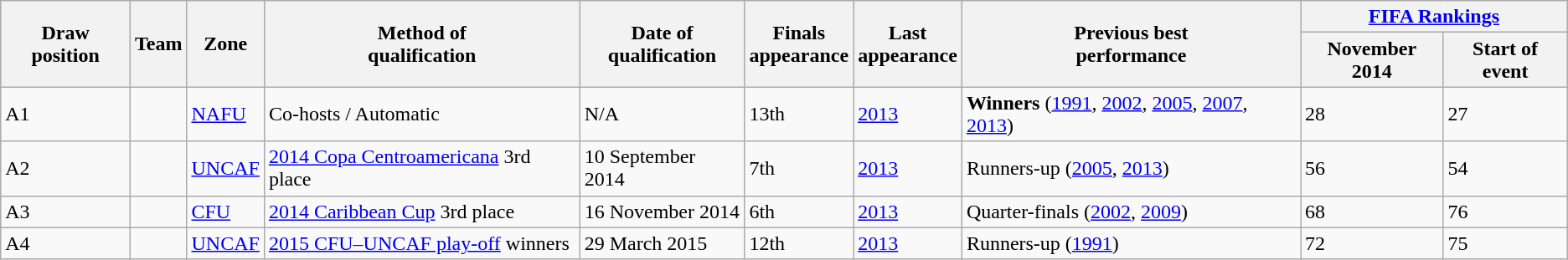<table class="wikitable sortable">
<tr>
<th rowspan=2>Draw position</th>
<th rowspan=2>Team</th>
<th rowspan=2>Zone</th>
<th rowspan=2>Method of<br>qualification</th>
<th rowspan=2>Date of<br>qualification</th>
<th rowspan=2>Finals<br>appearance</th>
<th rowspan=2>Last<br>appearance</th>
<th rowspan=2>Previous best<br>performance</th>
<th colspan=2><a href='#'>FIFA Rankings</a></th>
</tr>
<tr>
<th>November 2014</th>
<th>Start of event</th>
</tr>
<tr>
<td>A1</td>
<td style=white-space:nowrap></td>
<td><a href='#'>NAFU</a></td>
<td> Co-hosts / Automatic</td>
<td>N/A</td>
<td data-sort-value="13">13th</td>
<td><a href='#'>2013</a></td>
<td data-sort-value="7.5"><strong>Winners</strong> (<a href='#'>1991</a>, <a href='#'>2002</a>, <a href='#'>2005</a>, <a href='#'>2007</a>, <a href='#'>2013</a>)</td>
<td>28</td>
<td>27</td>
</tr>
<tr>
<td>A2</td>
<td style=white-space:nowrap></td>
<td><a href='#'>UNCAF</a></td>
<td><a href='#'>2014 Copa Centroamericana</a> 3rd place</td>
<td>10 September 2014</td>
<td data-sort-value="7">7th</td>
<td><a href='#'>2013</a></td>
<td data-sort-value="6.2">Runners-up (<a href='#'>2005</a>, <a href='#'>2013</a>)</td>
<td>56</td>
<td>54</td>
</tr>
<tr>
<td>A3</td>
<td style=white-space:nowrap></td>
<td><a href='#'>CFU</a></td>
<td><a href='#'>2014 Caribbean Cup</a> 3rd place</td>
<td>16 November 2014</td>
<td data-sort-value="6">6th</td>
<td><a href='#'>2013</a></td>
<td data-sort-value="3.3">Quarter-finals (<a href='#'>2002</a>, <a href='#'>2009</a>)</td>
<td>68</td>
<td>76</td>
</tr>
<tr>
<td>A4</td>
<td style=white-space:nowrap></td>
<td><a href='#'>UNCAF</a></td>
<td><a href='#'>2015 CFU–UNCAF play-off</a> winners</td>
<td>29 March 2015</td>
<td data-sort-value="12">12th</td>
<td><a href='#'>2013</a></td>
<td data-sort-value="6.1">Runners-up (<a href='#'>1991</a>)</td>
<td>72</td>
<td>75</td>
</tr>
</table>
